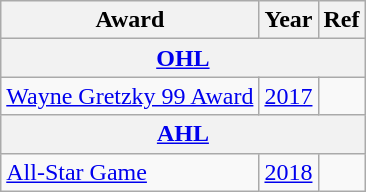<table class="wikitable">
<tr>
<th>Award</th>
<th>Year</th>
<th>Ref</th>
</tr>
<tr>
<th colspan="3"><a href='#'>OHL</a></th>
</tr>
<tr>
<td><a href='#'>Wayne Gretzky 99 Award</a></td>
<td><a href='#'>2017</a></td>
<td></td>
</tr>
<tr>
<th colspan="3"><a href='#'>AHL</a></th>
</tr>
<tr>
<td><a href='#'>All-Star Game</a></td>
<td><a href='#'>2018</a></td>
<td></td>
</tr>
</table>
